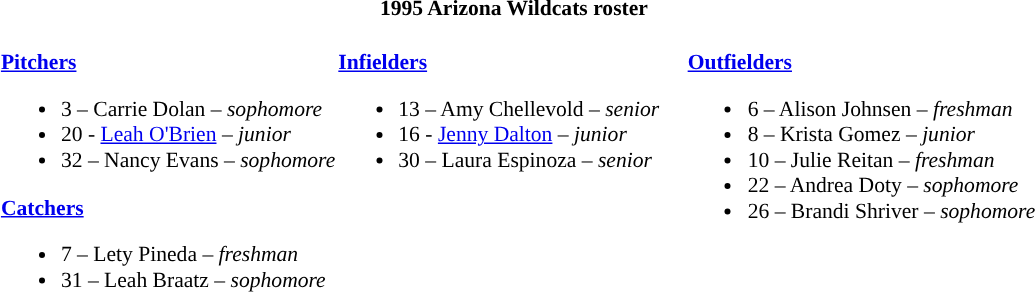<table class="toccolours" style="border-collapse:collapse; font-size:90%;">
<tr>
<th colspan=9>1995 Arizona Wildcats roster</th>
</tr>
<tr>
<td width="03"> </td>
<td valign="top"><br><strong><a href='#'>Pitchers</a></strong><ul><li>3 – Carrie Dolan – <em>sophomore</em></li><li>20 - <a href='#'>Leah O'Brien</a> – <em>junior</em></li><li>32 – Nancy Evans – <em>sophomore</em></li></ul><strong><a href='#'>Catchers</a></strong><ul><li>7 – Lety Pineda – <em>freshman</em></li><li>31 – Leah Braatz – <em>sophomore</em></li></ul></td>
<td valign="top"><br><strong><a href='#'>Infielders</a></strong><ul><li>13 – Amy Chellevold – <em>senior</em></li><li>16 - <a href='#'>Jenny Dalton</a> – <em>junior</em></li><li>30 – Laura Espinoza – <em>senior</em></li></ul></td>
<td width="15"> </td>
<td valign="top"><br><strong><a href='#'>Outfielders</a></strong><ul><li>6 – Alison Johnsen – <em>freshman</em></li><li>8 – Krista Gomez – <em>junior</em></li><li>10 – Julie Reitan – <em>freshman</em></li><li>22 – Andrea Doty – <em>sophomore</em></li><li>26 – Brandi Shriver – <em>sophomore</em></li></ul></td>
</tr>
</table>
